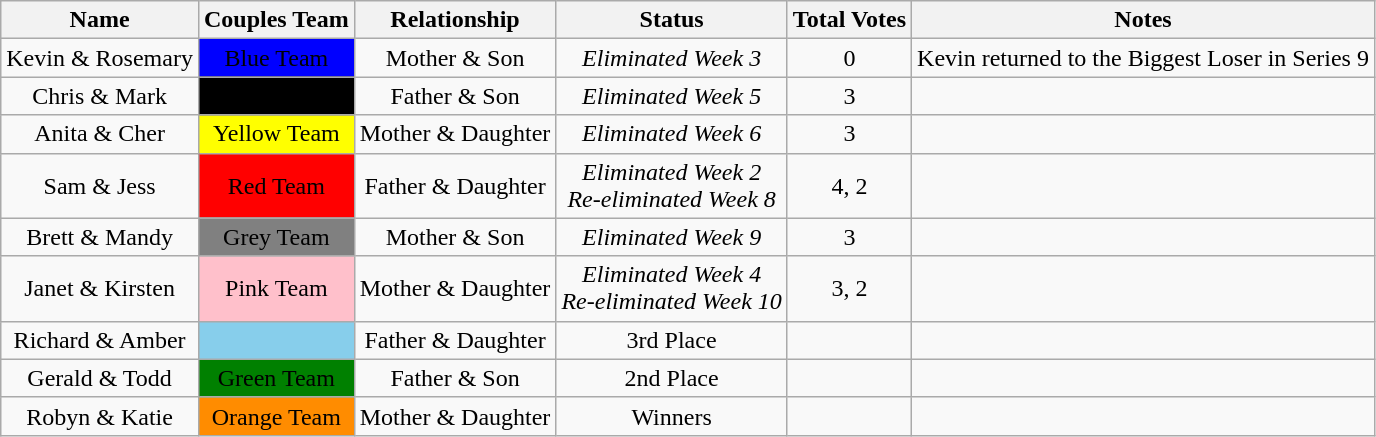<table class="wikitable" style="text-align:center" align="center">
<tr>
<th>Name</th>
<th>Couples Team</th>
<th>Relationship</th>
<th>Status</th>
<th>Total Votes</th>
<th>Notes</th>
</tr>
<tr>
<td>Kevin & Rosemary</td>
<td bgcolor="blue"><span>Blue Team</span></td>
<td>Mother & Son</td>
<td><em>Eliminated Week 3</em></td>
<td>0</td>
<td>Kevin returned to the Biggest Loser in Series 9</td>
</tr>
<tr>
<td>Chris & Mark</td>
<td bgcolor="black"><span>Black Team</span></td>
<td>Father & Son</td>
<td><em>Eliminated Week 5</em></td>
<td>3</td>
<td></td>
</tr>
<tr>
<td>Anita & Cher</td>
<td bgcolor="yellow">Yellow Team</td>
<td>Mother & Daughter</td>
<td><em>Eliminated Week 6</em></td>
<td>3</td>
<td></td>
</tr>
<tr>
<td>Sam & Jess</td>
<td bgcolor="red" align="center"><span>Red Team</span></td>
<td>Father & Daughter</td>
<td><em>Eliminated Week 2<br> Re-eliminated Week 8</em></td>
<td>4, 2</td>
<td></td>
</tr>
<tr>
<td>Brett & Mandy</td>
<td bgcolor="gray" align="center">Grey Team</td>
<td>Mother & Son</td>
<td><em>Eliminated Week 9</em></td>
<td>3</td>
<td></td>
</tr>
<tr>
<td>Janet & Kirsten</td>
<td bgcolor="pink">Pink Team</td>
<td>Mother & Daughter</td>
<td><em>Eliminated Week 4<br> Re-eliminated Week 10<strong></td>
<td>3, 2</td>
<td></td>
</tr>
<tr>
<td>Richard & Amber</td>
<td bgcolor="skyblue"></td>
<td>Father & Daughter</td>
<td></em>3rd Place<em></td>
<td></td>
<td></td>
</tr>
<tr>
<td>Gerald & Todd</td>
<td bgcolor="green"><span>Green Team</span></td>
<td>Father & Son</td>
<td></em>2nd Place<em></td>
<td></td>
<td></td>
</tr>
<tr>
<td>Robyn & Katie</td>
<td bgcolor="darkorange">Orange Team</td>
<td>Mother & Daughter</td>
<td></em>Winners<em></td>
<td></td>
</tr>
</table>
